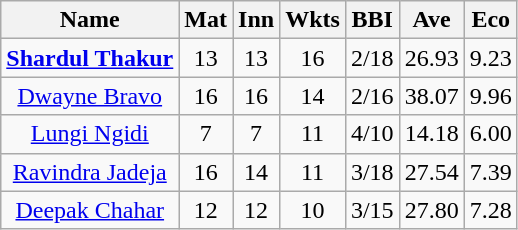<table class="wikitable"  style="text-align:center;">
<tr>
<th>Name</th>
<th>Mat</th>
<th>Inn</th>
<th>Wkts</th>
<th>BBI</th>
<th>Ave</th>
<th>Eco</th>
</tr>
<tr>
<td><strong><a href='#'>Shardul Thakur</a></strong></td>
<td>13</td>
<td>13</td>
<td>16</td>
<td>2/18</td>
<td>26.93</td>
<td>9.23</td>
</tr>
<tr>
<td><a href='#'>Dwayne Bravo</a></td>
<td>16</td>
<td>16</td>
<td>14</td>
<td>2/16</td>
<td>38.07</td>
<td>9.96</td>
</tr>
<tr>
<td><a href='#'>Lungi Ngidi</a></td>
<td>7</td>
<td>7</td>
<td>11</td>
<td>4/10</td>
<td>14.18</td>
<td>6.00</td>
</tr>
<tr>
<td><a href='#'>Ravindra Jadeja</a></td>
<td>16</td>
<td>14</td>
<td>11</td>
<td>3/18</td>
<td>27.54</td>
<td>7.39</td>
</tr>
<tr>
<td><a href='#'>Deepak Chahar</a></td>
<td>12</td>
<td>12</td>
<td>10</td>
<td>3/15</td>
<td>27.80</td>
<td>7.28</td>
</tr>
</table>
